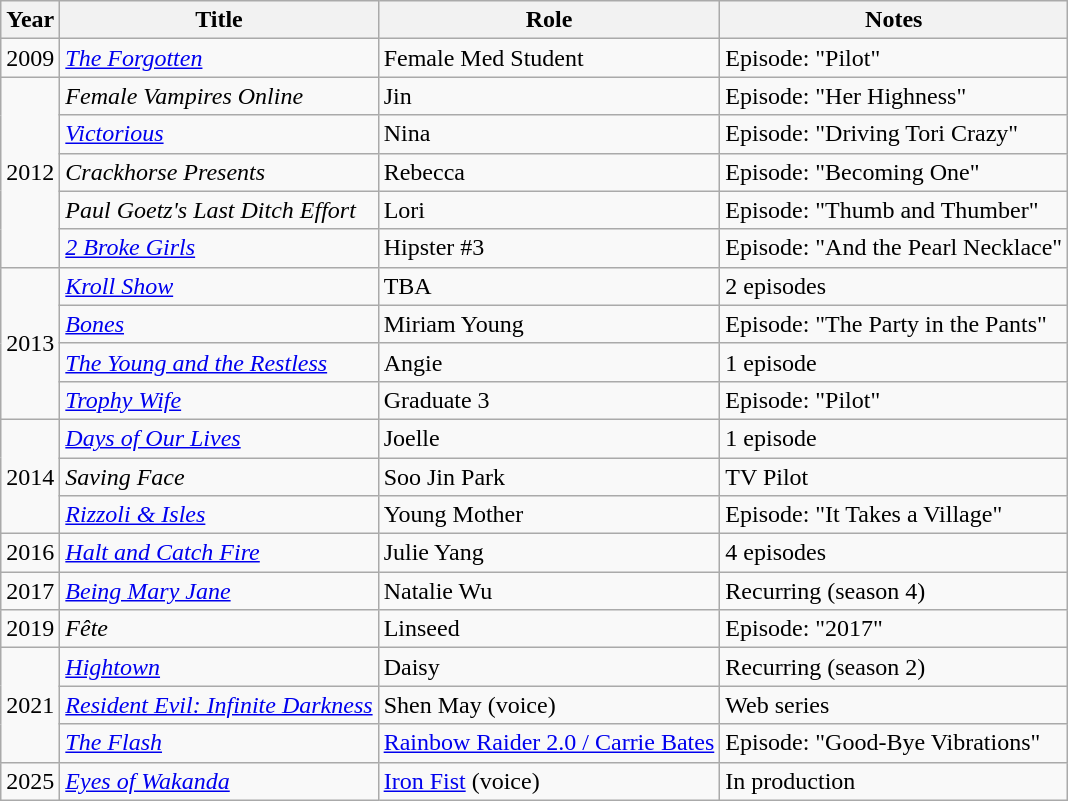<table class="wikitable sortable">
<tr>
<th>Year</th>
<th>Title</th>
<th>Role</th>
<th class="unsortable">Notes</th>
</tr>
<tr>
<td>2009</td>
<td><em><a href='#'>The Forgotten</a></em></td>
<td>Female Med Student</td>
<td>Episode: "Pilot"</td>
</tr>
<tr>
<td rowspan="5">2012</td>
<td><em>Female Vampires Online</em></td>
<td>Jin</td>
<td>Episode: "Her Highness"</td>
</tr>
<tr>
<td><em><a href='#'>Victorious</a></em></td>
<td>Nina</td>
<td>Episode: "Driving Tori Crazy"</td>
</tr>
<tr>
<td><em>Crackhorse Presents</em></td>
<td>Rebecca</td>
<td>Episode: "Becoming One"</td>
</tr>
<tr>
<td><em>Paul Goetz's Last Ditch Effort</em></td>
<td>Lori</td>
<td>Episode: "Thumb and Thumber"</td>
</tr>
<tr>
<td><em><a href='#'>2 Broke Girls</a></em></td>
<td>Hipster #3</td>
<td>Episode: "And the Pearl Necklace"</td>
</tr>
<tr>
<td rowspan="4">2013</td>
<td><em><a href='#'>Kroll Show</a></em></td>
<td>TBA</td>
<td>2 episodes</td>
</tr>
<tr>
<td><em><a href='#'>Bones</a></em></td>
<td>Miriam Young</td>
<td>Episode: "The Party in the Pants"</td>
</tr>
<tr>
<td><em><a href='#'>The Young and the Restless</a></em></td>
<td>Angie</td>
<td>1 episode</td>
</tr>
<tr>
<td><em><a href='#'>Trophy Wife</a></em></td>
<td>Graduate 3</td>
<td>Episode: "Pilot"</td>
</tr>
<tr>
<td rowspan="3">2014</td>
<td><em><a href='#'>Days of Our Lives</a></em></td>
<td>Joelle</td>
<td>1 episode</td>
</tr>
<tr>
<td><em>Saving Face</em></td>
<td>Soo Jin Park</td>
<td>TV Pilot</td>
</tr>
<tr>
<td><em><a href='#'>Rizzoli & Isles</a></em></td>
<td>Young Mother</td>
<td>Episode: "It Takes a Village"</td>
</tr>
<tr>
<td>2016</td>
<td><em><a href='#'>Halt and Catch Fire</a></em></td>
<td>Julie Yang</td>
<td>4 episodes</td>
</tr>
<tr>
<td>2017</td>
<td><em><a href='#'>Being Mary Jane</a></em></td>
<td>Natalie Wu</td>
<td>Recurring (season 4)</td>
</tr>
<tr>
<td>2019</td>
<td><em>Fête</em></td>
<td>Linseed</td>
<td>Episode: "2017"</td>
</tr>
<tr>
<td rowspan="3">2021</td>
<td><em><a href='#'>Hightown</a></em></td>
<td>Daisy</td>
<td>Recurring (season 2)</td>
</tr>
<tr>
<td><em><a href='#'>Resident Evil: Infinite Darkness</a></em></td>
<td>Shen May (voice)</td>
<td>Web series</td>
</tr>
<tr>
<td><em><a href='#'>The Flash</a></em></td>
<td><a href='#'>Rainbow Raider 2.0 / Carrie Bates</a></td>
<td>Episode: "Good-Bye Vibrations"</td>
</tr>
<tr>
<td>2025</td>
<td><em><a href='#'>Eyes of Wakanda</a></em></td>
<td><a href='#'>Iron Fist</a> (voice)</td>
<td>In production</td>
</tr>
</table>
